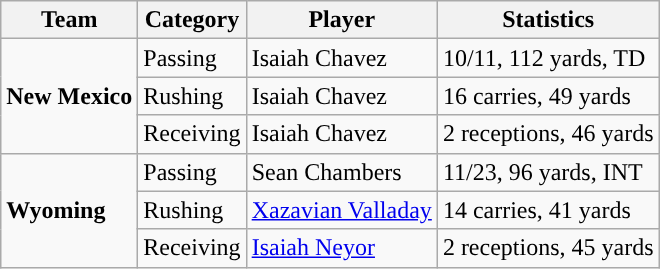<table class="wikitable" style="float: left;">
<tr>
<th>Team</th>
<th>Category</th>
<th>Player</th>
<th>Statistics</th>
</tr>
<tr>
<td rowspan=3><strong>New Mexico</strong></td>
<td>Passing</td>
<td>Isaiah Chavez</td>
<td>10/11, 112 yards, TD</td>
</tr>
<tr>
<td>Rushing</td>
<td>Isaiah Chavez</td>
<td>16 carries, 49 yards</td>
</tr>
<tr>
<td>Receiving</td>
<td>Isaiah Chavez</td>
<td>2 receptions, 46 yards</td>
</tr>
<tr>
<td rowspan=3><strong>Wyoming</strong></td>
<td>Passing</td>
<td>Sean Chambers</td>
<td>11/23, 96 yards, INT</td>
</tr>
<tr>
<td>Rushing</td>
<td><a href='#'>Xazavian Valladay</a></td>
<td>14 carries, 41 yards</td>
</tr>
<tr>
<td>Receiving</td>
<td><a href='#'>Isaiah Neyor</a></td>
<td>2 receptions, 45 yards</td>
</tr>
</table>
